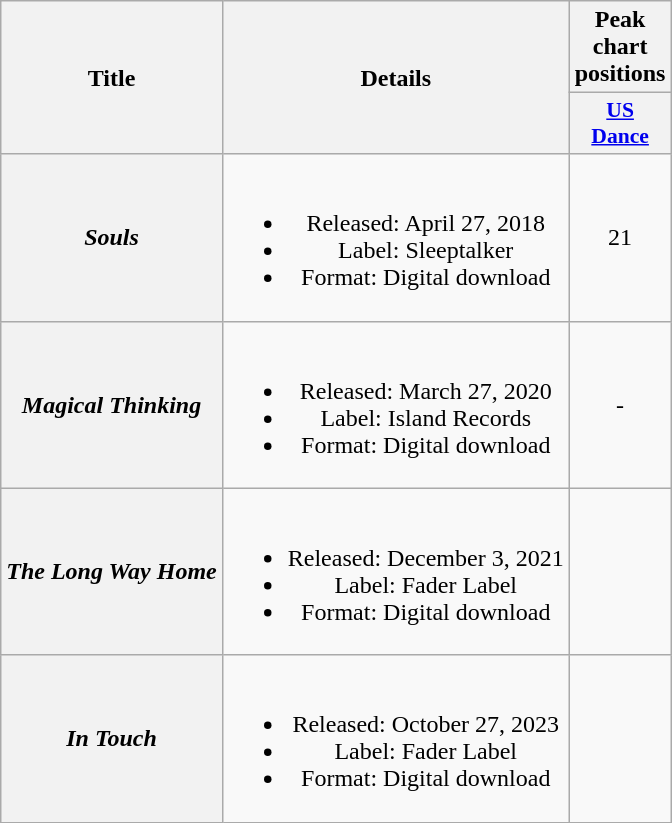<table class="wikitable plainrowheaders" style="text-align:center">
<tr>
<th scope="col" rowspan="2">Title</th>
<th scope="col" rowspan="2">Details</th>
<th scope="col" colspan="1">Peak chart positions</th>
</tr>
<tr>
<th scope="col" style="width:2.5em;font-size:90%;"><a href='#'>US<br>Dance</a><br></th>
</tr>
<tr>
<th scope="row"><em>Souls</em></th>
<td><br><ul><li>Released: April 27, 2018</li><li>Label: Sleeptalker</li><li>Format: Digital download</li></ul></td>
<td>21</td>
</tr>
<tr>
<th scope="row"><em>Magical Thinking</em></th>
<td><br><ul><li>Released: March 27, 2020</li><li>Label: Island Records</li><li>Format: Digital download</li></ul></td>
<td>-</td>
</tr>
<tr>
<th scope="row"><em>The Long Way Home</em></th>
<td><br><ul><li>Released: December 3, 2021</li><li>Label: Fader Label</li><li>Format: Digital download</li></ul></td>
<td></td>
</tr>
<tr>
<th scope="row"><em>In Touch</em></th>
<td><br><ul><li>Released: October 27, 2023</li><li>Label: Fader Label</li><li>Format: Digital download</li></ul></td>
</tr>
</table>
